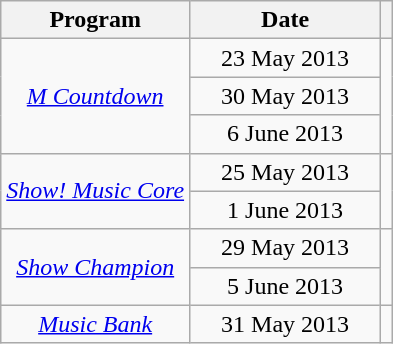<table class="wikitable sortable" style="text-align:center">
<tr>
<th>Program</th>
<th width="120">Date</th>
<th class="unsortable"></th>
</tr>
<tr>
<td rowspan="3"><em><a href='#'>M Countdown</a></em></td>
<td>23 May 2013</td>
<td rowspan="3"></td>
</tr>
<tr>
<td>30 May 2013</td>
</tr>
<tr>
<td>6 June 2013</td>
</tr>
<tr>
<td rowspan="2"><em><a href='#'>Show! Music Core</a></em></td>
<td>25 May 2013</td>
<td rowspan="2"></td>
</tr>
<tr>
<td>1 June 2013</td>
</tr>
<tr>
<td rowspan="2"><em><a href='#'>Show Champion</a></em></td>
<td>29 May 2013</td>
<td rowspan="2"></td>
</tr>
<tr>
<td>5 June 2013</td>
</tr>
<tr>
<td><a href='#'><em>Music Bank</em></a></td>
<td>31 May 2013</td>
<td></td>
</tr>
</table>
